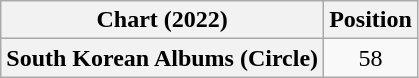<table class="wikitable plainrowheaders" style="text-align:center">
<tr>
<th scope="col">Chart (2022)</th>
<th scope="col">Position</th>
</tr>
<tr>
<th scope="row">South Korean Albums (Circle)</th>
<td>58</td>
</tr>
</table>
